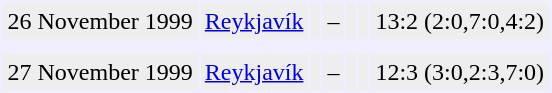<table cellspacing="2" border="0" cellpadding="3" bgcolor="#EFEFFF">
<tr>
<td bgcolor="#EEEEEE">26 November 1999</td>
<td bgcolor="#EEEEEE"><a href='#'>Reykjavík</a></td>
<td bgcolor="#EEEEEE"></td>
<td bgcolor="#EEEEEE" align="center">–</td>
<td bgcolor="#EEEEEE"></td>
<td bgcolor="#EEEEEE"></td>
<td bgcolor="#EEEEEE" align="right">13:2 (2:0,7:0,4:2)</td>
</tr>
<tr>
<td></td>
</tr>
<tr>
<td bgcolor="#EEEEEE">27 November 1999</td>
<td bgcolor="#EEEEEE"><a href='#'>Reykjavík</a></td>
<td bgcolor="#EEEEEE"></td>
<td bgcolor="#EEEEEE" align="center">–</td>
<td bgcolor="#EEEEEE"></td>
<td bgcolor="#EEEEEE"></td>
<td bgcolor="#EEEEEE" align="right">12:3 (3:0,2:3,7:0)</td>
</tr>
</table>
